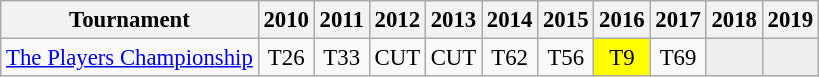<table class="wikitable" style="font-size:95%;text-align:center;">
<tr>
<th>Tournament</th>
<th>2010</th>
<th>2011</th>
<th>2012</th>
<th>2013</th>
<th>2014</th>
<th>2015</th>
<th>2016</th>
<th>2017</th>
<th>2018</th>
<th>2019</th>
</tr>
<tr>
<td align=left><a href='#'>The Players Championship</a></td>
<td>T26</td>
<td>T33</td>
<td>CUT</td>
<td>CUT</td>
<td>T62</td>
<td>T56</td>
<td style="background:yellow;">T9</td>
<td>T69</td>
<td style="background:#eeeeee;"></td>
<td style="background:#eeeeee;"></td>
</tr>
</table>
